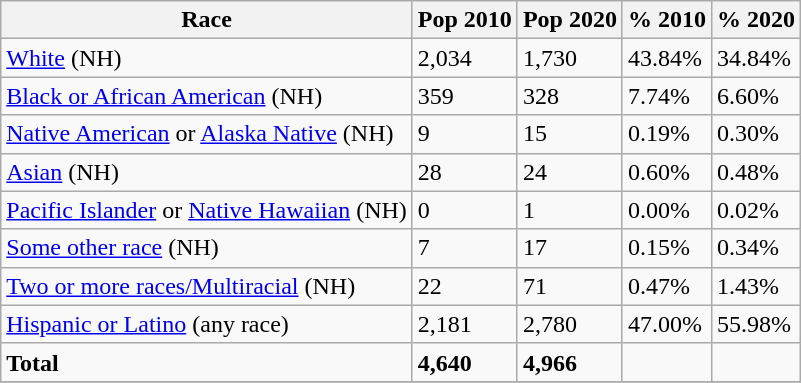<table class="wikitable">
<tr>
<th>Race</th>
<th>Pop 2010</th>
<th>Pop 2020</th>
<th>% 2010</th>
<th>% 2020</th>
</tr>
<tr>
<td><a href='#'>White</a> (NH)</td>
<td>2,034</td>
<td>1,730</td>
<td>43.84%</td>
<td>34.84%</td>
</tr>
<tr>
<td><a href='#'>Black or African American</a> (NH)</td>
<td>359</td>
<td>328</td>
<td>7.74%</td>
<td>6.60%</td>
</tr>
<tr>
<td><a href='#'>Native American</a> or <a href='#'>Alaska Native</a> (NH)</td>
<td>9</td>
<td>15</td>
<td>0.19%</td>
<td>0.30%</td>
</tr>
<tr>
<td><a href='#'>Asian</a> (NH)</td>
<td>28</td>
<td>24</td>
<td>0.60%</td>
<td>0.48%</td>
</tr>
<tr>
<td><a href='#'>Pacific Islander</a> or <a href='#'>Native Hawaiian</a> (NH)</td>
<td>0</td>
<td>1</td>
<td>0.00%</td>
<td>0.02%</td>
</tr>
<tr>
<td><a href='#'>Some other race</a> (NH)</td>
<td>7</td>
<td>17</td>
<td>0.15%</td>
<td>0.34%</td>
</tr>
<tr>
<td><a href='#'>Two or more races/Multiracial</a> (NH)</td>
<td>22</td>
<td>71</td>
<td>0.47%</td>
<td>1.43%</td>
</tr>
<tr>
<td><a href='#'>Hispanic or Latino</a> (any race)</td>
<td>2,181</td>
<td>2,780</td>
<td>47.00%</td>
<td>55.98%</td>
</tr>
<tr>
<td><strong>Total</strong></td>
<td><strong>4,640</strong></td>
<td><strong>4,966</strong></td>
<td></td>
<td></td>
</tr>
<tr>
</tr>
</table>
